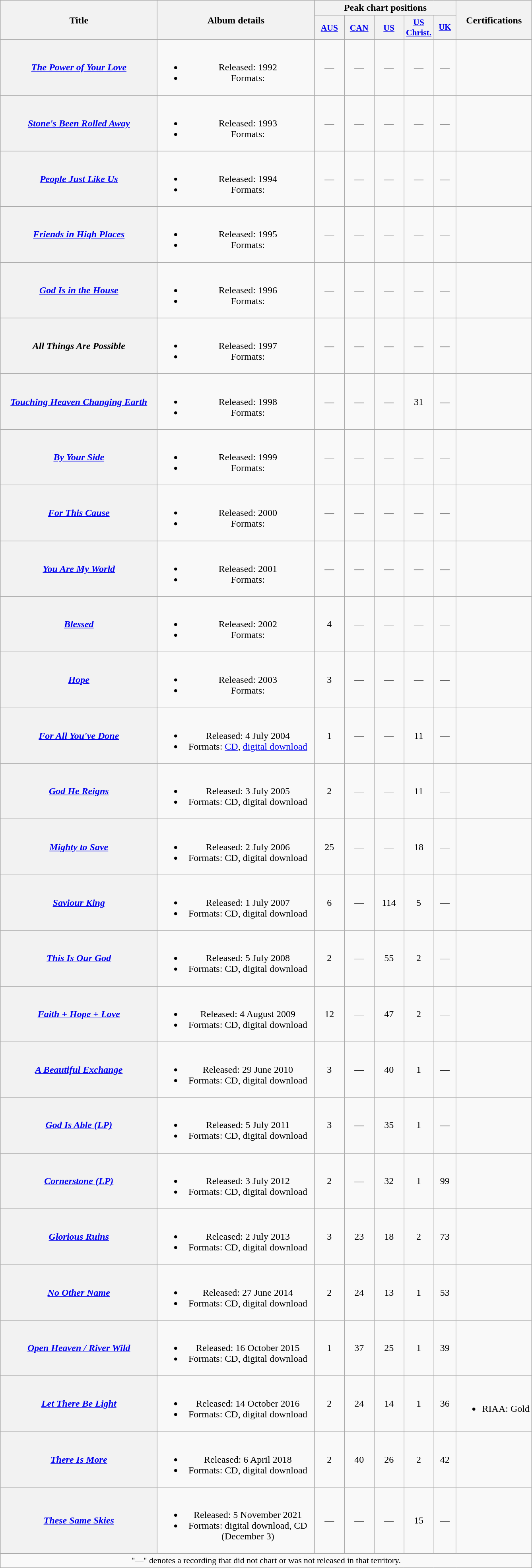<table class="wikitable plainrowheaders" style="text-align:center;">
<tr>
<th scope="col" rowspan="2" style="width:16em;">Title</th>
<th scope="col" rowspan="2" style="width:16em;">Album details</th>
<th scope="col" colspan="5">Peak chart positions</th>
<th rowspan="2">Certifications</th>
</tr>
<tr>
<th style="width:3em; font-size:90%"><a href='#'>AUS</a><br></th>
<th style="width:3em; font-size:90%"><a href='#'>CAN</a><br></th>
<th style="width:3em; font-size:90%"><a href='#'>US</a><br></th>
<th style="width:3em; font-size:90%"><a href='#'>US<br>Christ.</a><br></th>
<th scope="col" style="width:2.3em;font-size:85%;"><a href='#'>UK</a><br></th>
</tr>
<tr>
<th scope="row"><em><a href='#'>The Power of Your Love</a></em></th>
<td><br><ul><li>Released: 1992</li><li>Formats:</li></ul></td>
<td>—</td>
<td>—</td>
<td>—</td>
<td>—</td>
<td>—</td>
<td></td>
</tr>
<tr>
<th scope="row"><em><a href='#'>Stone's Been Rolled Away</a></em></th>
<td><br><ul><li>Released: 1993</li><li>Formats:</li></ul></td>
<td>—</td>
<td>—</td>
<td>—</td>
<td>—</td>
<td>—</td>
<td></td>
</tr>
<tr>
<th scope="row"><em><a href='#'>People Just Like Us</a></em></th>
<td><br><ul><li>Released: 1994</li><li>Formats:</li></ul></td>
<td>—</td>
<td>—</td>
<td>—</td>
<td>—</td>
<td>—</td>
<td></td>
</tr>
<tr>
<th scope="row"><em><a href='#'>Friends in High Places</a></em></th>
<td><br><ul><li>Released: 1995</li><li>Formats:</li></ul></td>
<td>—</td>
<td>—</td>
<td>—</td>
<td>—</td>
<td>—</td>
<td></td>
</tr>
<tr>
<th scope="row"><em><a href='#'>God Is in the House</a></em></th>
<td><br><ul><li>Released: 1996</li><li>Formats:</li></ul></td>
<td>—</td>
<td>—</td>
<td>—</td>
<td>—</td>
<td>—</td>
<td></td>
</tr>
<tr>
<th scope="row"><em>All Things Are Possible</em></th>
<td><br><ul><li>Released: 1997</li><li>Formats:</li></ul></td>
<td>—</td>
<td>—</td>
<td>—</td>
<td>—</td>
<td>—</td>
<td></td>
</tr>
<tr>
<th scope="row"><em><a href='#'>Touching Heaven Changing Earth</a></em></th>
<td><br><ul><li>Released: 1998</li><li>Formats:</li></ul></td>
<td>—</td>
<td>—</td>
<td>—</td>
<td>31<br></td>
<td>—</td>
<td></td>
</tr>
<tr>
<th scope="row"><em><a href='#'>By Your Side</a></em></th>
<td><br><ul><li>Released: 1999</li><li>Formats:</li></ul></td>
<td>—</td>
<td>—</td>
<td>—</td>
<td>—</td>
<td>—</td>
<td></td>
</tr>
<tr>
<th scope="row"><em><a href='#'>For This Cause</a></em></th>
<td><br><ul><li>Released: 2000</li><li>Formats:</li></ul></td>
<td>—</td>
<td>—</td>
<td>—</td>
<td>—</td>
<td>—</td>
<td></td>
</tr>
<tr>
<th scope="row"><em><a href='#'>You Are My World</a></em></th>
<td><br><ul><li>Released: 2001</li><li>Formats:</li></ul></td>
<td>—</td>
<td>—</td>
<td>—</td>
<td>—</td>
<td>—</td>
<td></td>
</tr>
<tr>
<th scope="row"><em><a href='#'>Blessed</a></em></th>
<td><br><ul><li>Released: 2002</li><li>Formats:</li></ul></td>
<td>4</td>
<td>—</td>
<td>—</td>
<td>—</td>
<td>—</td>
<td></td>
</tr>
<tr>
<th scope="row"><em><a href='#'>Hope</a></em></th>
<td><br><ul><li>Released: 2003</li><li>Formats:</li></ul></td>
<td>3</td>
<td>—</td>
<td>—</td>
<td>—</td>
<td>—</td>
<td></td>
</tr>
<tr>
<th scope="row"><em><a href='#'>For All You've Done</a></em></th>
<td><br><ul><li>Released: 4 July 2004</li><li>Formats: <a href='#'>CD</a>, <a href='#'>digital download</a></li></ul></td>
<td>1</td>
<td>—</td>
<td>—</td>
<td>11</td>
<td>—</td>
<td></td>
</tr>
<tr>
<th scope="row"><em><a href='#'>God He Reigns</a></em></th>
<td><br><ul><li>Released: 3 July 2005</li><li>Formats: CD, digital download</li></ul></td>
<td>2</td>
<td>—</td>
<td>—</td>
<td>11</td>
<td>—</td>
<td></td>
</tr>
<tr>
<th scope="row"><em><a href='#'>Mighty to Save</a></em></th>
<td><br><ul><li>Released: 2 July 2006</li><li>Formats: CD, digital download</li></ul></td>
<td>25</td>
<td>—</td>
<td>—</td>
<td>18</td>
<td>—</td>
<td></td>
</tr>
<tr>
<th scope="row"><em><a href='#'>Saviour King</a></em></th>
<td><br><ul><li>Released: 1 July 2007</li><li>Formats: CD, digital download</li></ul></td>
<td>6</td>
<td>—</td>
<td>114</td>
<td>5</td>
<td>—</td>
<td></td>
</tr>
<tr>
<th scope="row"><em><a href='#'>This Is Our God</a></em></th>
<td><br><ul><li>Released: 5 July 2008</li><li>Formats: CD, digital download</li></ul></td>
<td>2</td>
<td>—</td>
<td>55</td>
<td>2</td>
<td>—</td>
<td></td>
</tr>
<tr>
<th scope="row"><em><a href='#'>Faith + Hope + Love</a></em></th>
<td><br><ul><li>Released: 4 August 2009</li><li>Formats: CD, digital download</li></ul></td>
<td>12</td>
<td>—</td>
<td>47</td>
<td>2</td>
<td>—</td>
<td></td>
</tr>
<tr>
<th scope="row"><em><a href='#'>A Beautiful Exchange</a></em></th>
<td><br><ul><li>Released: 29 June 2010</li><li>Formats: CD, digital download</li></ul></td>
<td>3</td>
<td>—</td>
<td>40</td>
<td>1</td>
<td>—</td>
<td></td>
</tr>
<tr>
<th scope="row"><em><a href='#'>God Is Able  (LP)</a></em></th>
<td><br><ul><li>Released: 5 July 2011</li><li>Formats: CD, digital download</li></ul></td>
<td>3</td>
<td>—</td>
<td>35</td>
<td>1</td>
<td>—</td>
<td></td>
</tr>
<tr>
<th scope="row"><em><a href='#'>Cornerstone  (LP)</a></em></th>
<td><br><ul><li>Released: 3 July 2012</li><li>Formats: CD, digital download</li></ul></td>
<td>2</td>
<td>—</td>
<td>32</td>
<td>1</td>
<td>99</td>
<td></td>
</tr>
<tr>
<th scope="row"><em><a href='#'>Glorious Ruins</a></em></th>
<td><br><ul><li>Released: 2 July 2013</li><li>Formats: CD, digital download</li></ul></td>
<td>3</td>
<td>23</td>
<td>18</td>
<td>2</td>
<td>73</td>
<td></td>
</tr>
<tr>
<th scope="row"><em><a href='#'>No Other Name</a></em></th>
<td><br><ul><li>Released: 27 June 2014</li><li>Formats: CD, digital download</li></ul></td>
<td>2</td>
<td>24</td>
<td>13</td>
<td>1</td>
<td>53</td>
<td></td>
</tr>
<tr>
<th scope="row"><em><a href='#'>Open Heaven / River Wild</a></em></th>
<td><br><ul><li>Released: 16 October 2015</li><li>Formats: CD, digital download</li></ul></td>
<td>1</td>
<td>37</td>
<td>25</td>
<td>1</td>
<td>39</td>
<td></td>
</tr>
<tr>
<th scope="row"><em><a href='#'>Let There Be Light</a></em></th>
<td><br><ul><li>Released: 14 October 2016</li><li>Formats: CD, digital download</li></ul></td>
<td>2</td>
<td>24</td>
<td>14</td>
<td>1</td>
<td>36</td>
<td><br><ul><li>RIAA: Gold</li></ul></td>
</tr>
<tr>
<th scope="row"><em><a href='#'>There Is More</a></em></th>
<td><br><ul><li>Released: 6 April 2018</li><li>Formats: CD, digital download</li></ul></td>
<td>2</td>
<td>40</td>
<td>26</td>
<td>2</td>
<td>42</td>
<td></td>
</tr>
<tr>
<th scope="row"><em><a href='#'>These Same Skies</a></em></th>
<td><br><ul><li>Released: 5 November 2021</li><li>Formats: digital download, CD (December 3)</li></ul></td>
<td>—</td>
<td>—</td>
<td>—</td>
<td>15</td>
<td>—</td>
<td></td>
</tr>
<tr>
<td colspan="10" style="font-size:90%">"—" denotes a recording that did not chart or was not released in that territory.</td>
</tr>
</table>
